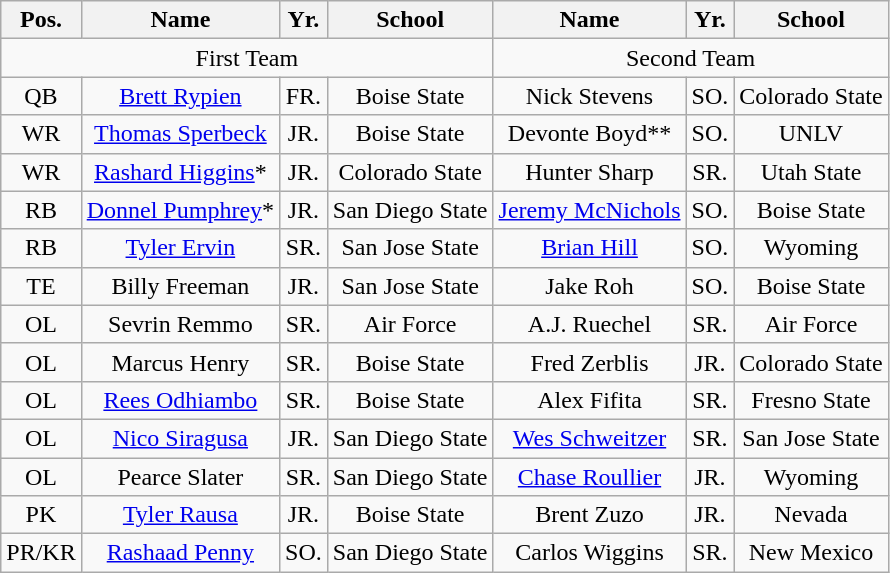<table class="wikitable">
<tr>
<th>Pos.</th>
<th>Name</th>
<th>Yr.</th>
<th>School</th>
<th>Name</th>
<th>Yr.</th>
<th>School</th>
</tr>
<tr>
<td colspan="4" style="text-align:center;">First Team</td>
<td colspan="4" style="text-align:center;">Second Team</td>
</tr>
<tr style="text-align:center;">
<td>QB</td>
<td><a href='#'>Brett Rypien</a></td>
<td>FR.</td>
<td>Boise State</td>
<td>Nick Stevens</td>
<td>SO.</td>
<td>Colorado State</td>
</tr>
<tr style="text-align:center;">
<td>WR</td>
<td><a href='#'>Thomas Sperbeck</a></td>
<td>JR.</td>
<td>Boise State</td>
<td>Devonte Boyd**</td>
<td>SO.</td>
<td>UNLV</td>
</tr>
<tr style="text-align:center;">
<td>WR</td>
<td><a href='#'>Rashard Higgins</a>*</td>
<td>JR.</td>
<td>Colorado State</td>
<td>Hunter Sharp</td>
<td>SR.</td>
<td>Utah State</td>
</tr>
<tr style="text-align:center;">
<td>RB</td>
<td><a href='#'>Donnel Pumphrey</a>*</td>
<td>JR.</td>
<td>San Diego State</td>
<td><a href='#'>Jeremy McNichols</a></td>
<td>SO.</td>
<td>Boise State</td>
</tr>
<tr style="text-align:center;">
<td>RB</td>
<td><a href='#'>Tyler Ervin</a></td>
<td>SR.</td>
<td>San Jose State</td>
<td><a href='#'>Brian Hill</a></td>
<td>SO.</td>
<td>Wyoming</td>
</tr>
<tr style="text-align:center;">
<td>TE</td>
<td>Billy Freeman</td>
<td>JR.</td>
<td>San Jose State</td>
<td>Jake Roh</td>
<td>SO.</td>
<td>Boise State</td>
</tr>
<tr style="text-align:center;">
<td>OL</td>
<td>Sevrin Remmo</td>
<td>SR.</td>
<td>Air Force</td>
<td>A.J. Ruechel</td>
<td>SR.</td>
<td>Air Force</td>
</tr>
<tr style="text-align:center;">
<td>OL</td>
<td>Marcus Henry</td>
<td>SR.</td>
<td>Boise State</td>
<td>Fred Zerblis</td>
<td>JR.</td>
<td>Colorado State</td>
</tr>
<tr style="text-align:center;">
<td>OL</td>
<td><a href='#'>Rees Odhiambo</a></td>
<td>SR.</td>
<td>Boise State</td>
<td>Alex Fifita</td>
<td>SR.</td>
<td>Fresno State</td>
</tr>
<tr style="text-align:center;">
<td>OL</td>
<td><a href='#'>Nico Siragusa</a></td>
<td>JR.</td>
<td>San Diego State</td>
<td><a href='#'>Wes Schweitzer</a></td>
<td>SR.</td>
<td>San Jose State</td>
</tr>
<tr style="text-align:center;">
<td>OL</td>
<td>Pearce Slater</td>
<td>SR.</td>
<td>San Diego State</td>
<td><a href='#'>Chase Roullier</a></td>
<td>JR.</td>
<td>Wyoming</td>
</tr>
<tr style="text-align:center;">
<td>PK</td>
<td><a href='#'>Tyler Rausa</a></td>
<td>JR.</td>
<td>Boise State</td>
<td>Brent Zuzo</td>
<td>JR.</td>
<td>Nevada</td>
</tr>
<tr style="text-align:center;">
<td>PR/KR</td>
<td><a href='#'>Rashaad Penny</a></td>
<td>SO.</td>
<td>San Diego State</td>
<td>Carlos Wiggins</td>
<td>SR.</td>
<td>New Mexico</td>
</tr>
</table>
